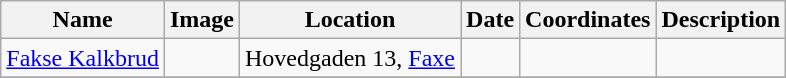<table class="wikitable sortable">
<tr>
<th>Name</th>
<th>Image</th>
<th>Location</th>
<th>Date</th>
<th>Coordinates</th>
<th>Description</th>
</tr>
<tr>
<td><a href='#'>Fakse Kalkbrud</a></td>
<td></td>
<td>Hovedgaden 13, <a href='#'>Faxe</a></td>
<td></td>
<td></td>
<td></td>
</tr>
<tr>
</tr>
</table>
